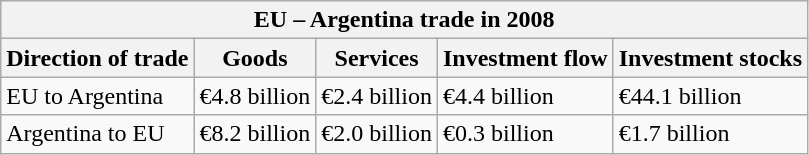<table class="wikitable">
<tr>
<th colspan=5>EU – Argentina trade in 2008</th>
</tr>
<tr>
<th>Direction of trade</th>
<th>Goods</th>
<th>Services</th>
<th>Investment flow</th>
<th>Investment stocks</th>
</tr>
<tr>
<td>EU to Argentina</td>
<td>€4.8 billion</td>
<td>€2.4 billion</td>
<td>€4.4 billion</td>
<td>€44.1 billion</td>
</tr>
<tr>
<td>Argentina to EU</td>
<td>€8.2 billion</td>
<td>€2.0 billion</td>
<td>€0.3 billion</td>
<td>€1.7 billion</td>
</tr>
</table>
